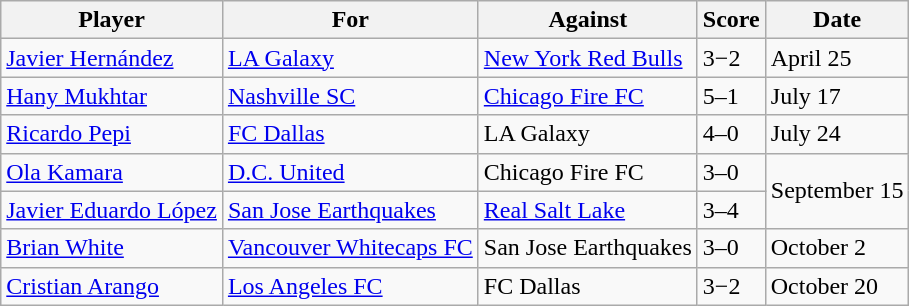<table class="wikitable">
<tr>
<th>Player</th>
<th>For</th>
<th>Against</th>
<th>Score</th>
<th>Date</th>
</tr>
<tr>
<td> <a href='#'>Javier Hernández</a></td>
<td><a href='#'>LA Galaxy</a></td>
<td><a href='#'>New York Red Bulls</a></td>
<td>3−2 </td>
<td>April 25</td>
</tr>
<tr>
<td> <a href='#'>Hany Mukhtar</a></td>
<td><a href='#'>Nashville SC</a></td>
<td><a href='#'>Chicago Fire FC</a></td>
<td>5–1 </td>
<td>July 17</td>
</tr>
<tr>
<td> <a href='#'>Ricardo Pepi</a></td>
<td><a href='#'>FC Dallas</a></td>
<td>LA Galaxy</td>
<td>4–0 </td>
<td>July 24</td>
</tr>
<tr>
<td> <a href='#'>Ola Kamara</a></td>
<td><a href='#'>D.C. United</a></td>
<td>Chicago Fire FC</td>
<td>3–0 </td>
<td rowspan="2">September 15</td>
</tr>
<tr>
<td> <a href='#'>Javier Eduardo López</a></td>
<td><a href='#'>San Jose Earthquakes</a></td>
<td><a href='#'>Real Salt Lake</a></td>
<td>3–4 </td>
</tr>
<tr>
<td> <a href='#'>Brian White</a></td>
<td><a href='#'>Vancouver Whitecaps FC</a></td>
<td>San Jose Earthquakes</td>
<td>3–0 </td>
<td>October 2</td>
</tr>
<tr>
<td> <a href='#'>Cristian Arango</a></td>
<td><a href='#'>Los Angeles FC</a></td>
<td>FC Dallas</td>
<td>3−2 </td>
<td>October 20</td>
</tr>
</table>
